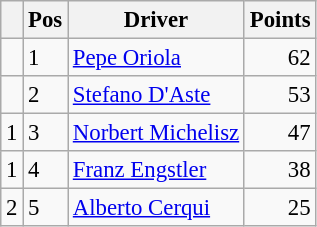<table class="wikitable" style="font-size: 95%;">
<tr>
<th></th>
<th>Pos</th>
<th>Driver</th>
<th>Points</th>
</tr>
<tr>
<td align="left"></td>
<td>1</td>
<td> <a href='#'>Pepe Oriola</a></td>
<td align="right">62</td>
</tr>
<tr>
<td align="left"></td>
<td>2</td>
<td> <a href='#'>Stefano D'Aste</a></td>
<td align="right">53</td>
</tr>
<tr>
<td align="left"> 1</td>
<td>3</td>
<td> <a href='#'>Norbert Michelisz</a></td>
<td align="right">47</td>
</tr>
<tr>
<td align="left"> 1</td>
<td>4</td>
<td> <a href='#'>Franz Engstler</a></td>
<td align="right">38</td>
</tr>
<tr>
<td align="left"> 2</td>
<td>5</td>
<td> <a href='#'>Alberto Cerqui</a></td>
<td align="right">25</td>
</tr>
</table>
